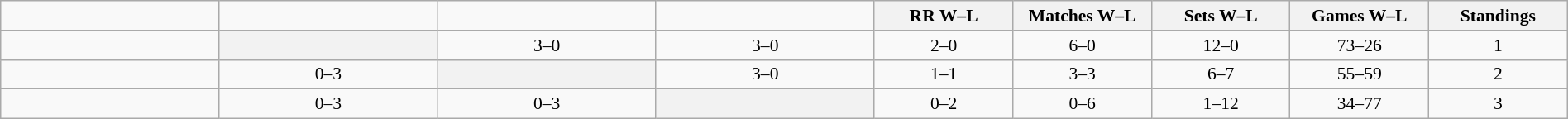<table class="wikitable" style="width: 100%; text-align:center; font-size:90%">
<tr>
<td width=130></td>
<td width=130></td>
<td width=130></td>
<td width=130></td>
<th width=80>RR W–L</th>
<th width=80>Matches W–L</th>
<th width=80>Sets W–L</th>
<th width=80>Games W–L</th>
<th width=80>Standings</th>
</tr>
<tr>
<td style="text-align:left;"></td>
<th bgcolor="ededed"></th>
<td>3–0</td>
<td>3–0</td>
<td>2–0</td>
<td>6–0</td>
<td>12–0</td>
<td>73–26</td>
<td>1</td>
</tr>
<tr>
<td style="text-align:left;"></td>
<td>0–3</td>
<th bgcolor="ededed"></th>
<td>3–0</td>
<td>1–1</td>
<td>3–3</td>
<td>6–7</td>
<td>55–59</td>
<td>2</td>
</tr>
<tr>
<td style="text-align:left;"></td>
<td>0–3</td>
<td>0–3</td>
<th bgcolor="ededed"></th>
<td>0–2</td>
<td>0–6</td>
<td>1–12</td>
<td>34–77</td>
<td>3</td>
</tr>
</table>
